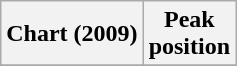<table class="wikitable sortable">
<tr>
<th>Chart (2009)</th>
<th>Peak<br>position</th>
</tr>
<tr>
</tr>
</table>
